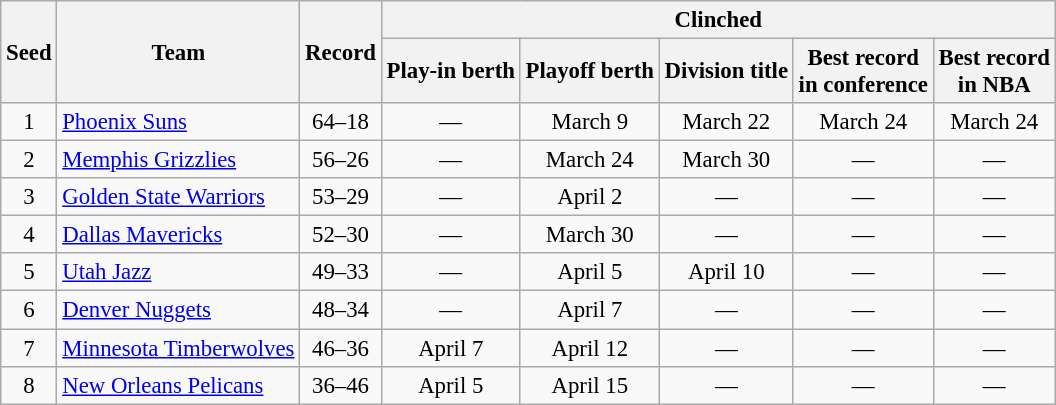<table class="wikitable" style="font-size:95%; text-align:center">
<tr>
<th rowspan=2>Seed</th>
<th rowspan=2>Team</th>
<th rowspan=2>Record</th>
<th colspan=5>Clinched</th>
</tr>
<tr>
<th>Play-in berth</th>
<th>Playoff berth</th>
<th>Division title</th>
<th>Best record<br>in conference</th>
<th>Best record<br>in NBA</th>
</tr>
<tr>
<td>1</td>
<td align=left><a href='#'>Phoenix Suns</a></td>
<td>64–18</td>
<td>—</td>
<td>March 9</td>
<td>March 22</td>
<td>March 24</td>
<td>March 24</td>
</tr>
<tr>
<td>2</td>
<td align=left><a href='#'>Memphis Grizzlies</a></td>
<td>56–26</td>
<td>—</td>
<td>March 24</td>
<td>March 30</td>
<td>—</td>
<td>—</td>
</tr>
<tr>
<td>3</td>
<td align=left><a href='#'>Golden State Warriors</a></td>
<td>53–29</td>
<td>—</td>
<td>April 2</td>
<td>—</td>
<td>—</td>
<td>—</td>
</tr>
<tr>
<td>4</td>
<td align=left><a href='#'>Dallas Mavericks</a></td>
<td>52–30</td>
<td>—</td>
<td>March 30</td>
<td>—</td>
<td>—</td>
<td>—</td>
</tr>
<tr>
<td>5</td>
<td align=left><a href='#'>Utah Jazz</a></td>
<td>49–33</td>
<td>—</td>
<td>April 5</td>
<td>April 10</td>
<td>—</td>
<td>—</td>
</tr>
<tr>
<td>6</td>
<td align=left><a href='#'>Denver Nuggets</a></td>
<td>48–34</td>
<td>—</td>
<td>April 7</td>
<td>—</td>
<td>—</td>
<td>—</td>
</tr>
<tr>
<td>7</td>
<td align=left><a href='#'>Minnesota Timberwolves</a></td>
<td>46–36</td>
<td>April 7</td>
<td>April 12</td>
<td>—</td>
<td>—</td>
<td>—</td>
</tr>
<tr>
<td>8</td>
<td align=left><a href='#'>New Orleans Pelicans</a></td>
<td>36–46</td>
<td>April 5</td>
<td>April 15</td>
<td>—</td>
<td>—</td>
<td>—</td>
</tr>
</table>
